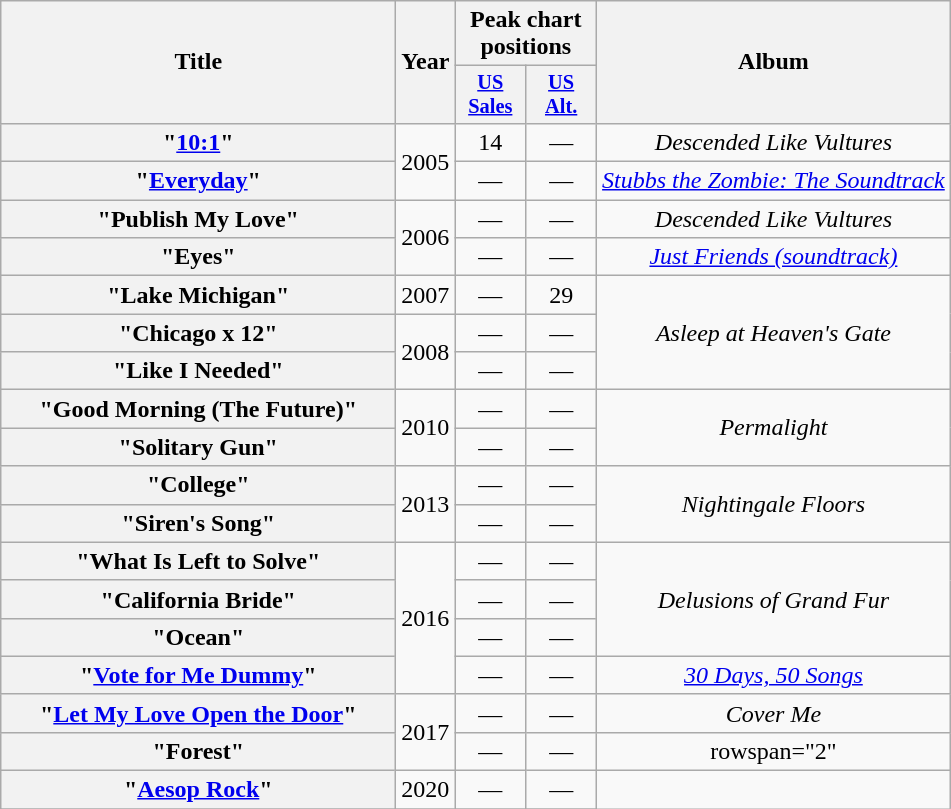<table class="wikitable plainrowheaders" style="text-align:center;">
<tr>
<th scope="col" rowspan="2" style="width:16em;">Title</th>
<th scope="col" rowspan="2">Year</th>
<th scope="col" colspan="2">Peak chart positions</th>
<th scope="col" rowspan="2">Album</th>
</tr>
<tr>
<th scope="col" style="width:3em;font-size:85%;"><a href='#'>US<br>Sales</a><br></th>
<th scope="col" style="width:3em;font-size:85%;"><a href='#'>US Alt.</a><br></th>
</tr>
<tr>
<th scope="row">"<a href='#'>10:1</a>"</th>
<td rowspan="2">2005</td>
<td>14</td>
<td>—</td>
<td><em>Descended Like Vultures</em></td>
</tr>
<tr>
<th scope="row">"<a href='#'>Everyday</a>"</th>
<td>—</td>
<td>—</td>
<td><em><a href='#'>Stubbs the Zombie: The Soundtrack</a></em></td>
</tr>
<tr>
<th scope="row">"Publish My Love"</th>
<td rowspan="2">2006</td>
<td>—</td>
<td>—</td>
<td><em>Descended Like Vultures</em></td>
</tr>
<tr>
<th scope="row">"Eyes"</th>
<td>—</td>
<td>—</td>
<td><em><a href='#'>Just Friends (soundtrack)</a></em></td>
</tr>
<tr>
<th scope="row">"Lake Michigan"</th>
<td>2007</td>
<td>—</td>
<td>29</td>
<td rowspan="3"><em>Asleep at Heaven's Gate</em></td>
</tr>
<tr>
<th scope="row">"Chicago x 12"</th>
<td rowspan="2">2008</td>
<td>—</td>
<td>—</td>
</tr>
<tr>
<th scope="row">"Like I Needed"</th>
<td>—</td>
<td>—</td>
</tr>
<tr>
<th scope="row">"Good Morning (The Future)"</th>
<td rowspan="2">2010</td>
<td>—</td>
<td>—</td>
<td rowspan="2"><em>Permalight</em></td>
</tr>
<tr>
<th scope="row">"Solitary Gun"</th>
<td>—</td>
<td>—</td>
</tr>
<tr>
<th scope="row">"College"</th>
<td rowspan="2">2013</td>
<td>—</td>
<td>—</td>
<td rowspan="2"><em>Nightingale Floors</em></td>
</tr>
<tr>
<th scope="row">"Siren's Song"</th>
<td>—</td>
<td>—</td>
</tr>
<tr>
<th scope="row">"What Is Left to Solve"</th>
<td rowspan="4">2016</td>
<td>—</td>
<td>—</td>
<td rowspan="3"><em>Delusions of Grand Fur</em></td>
</tr>
<tr>
<th scope="row">"California Bride"</th>
<td>—</td>
<td>—</td>
</tr>
<tr>
<th scope="row">"Ocean"</th>
<td>—</td>
<td>—</td>
</tr>
<tr>
<th scope="row">"<a href='#'>Vote for Me Dummy</a>"</th>
<td>—</td>
<td>—</td>
<td><em><a href='#'>30 Days, 50 Songs</a></em></td>
</tr>
<tr>
<th scope="row">"<a href='#'>Let My Love Open the Door</a>"</th>
<td rowspan="2">2017</td>
<td>—</td>
<td>—</td>
<td><em>Cover Me</em></td>
</tr>
<tr>
<th scope="row">"Forest"</th>
<td>—</td>
<td>—</td>
<td>rowspan="2" </td>
</tr>
<tr>
<th scope="row">"<a href='#'>Aesop Rock</a>"</th>
<td>2020</td>
<td>—</td>
<td>—</td>
</tr>
<tr>
</tr>
</table>
